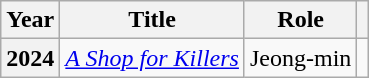<table class="wikitable plainrowheaders">
<tr>
<th scope="col">Year</th>
<th scope="col">Title</th>
<th scope="col">Role</th>
<th scope="col" class="unsortable"></th>
</tr>
<tr>
<th scope="row">2024</th>
<td><em><a href='#'>A Shop for Killers</a></em></td>
<td>Jeong-min</td>
<td style="text-align:center"></td>
</tr>
</table>
